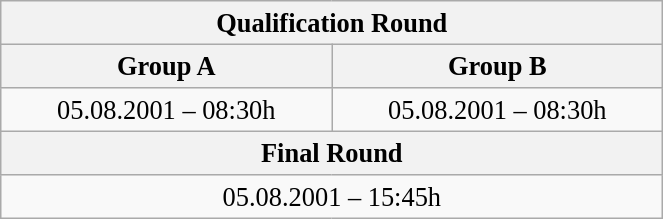<table class="wikitable" style=" text-align:center; font-size:110%;" width="35%">
<tr>
<th colspan="2">Qualification Round</th>
</tr>
<tr>
<th>Group A</th>
<th>Group B</th>
</tr>
<tr>
<td>05.08.2001 – 08:30h</td>
<td>05.08.2001 – 08:30h</td>
</tr>
<tr>
<th colspan="2">Final Round</th>
</tr>
<tr>
<td colspan="2">05.08.2001 – 15:45h</td>
</tr>
</table>
